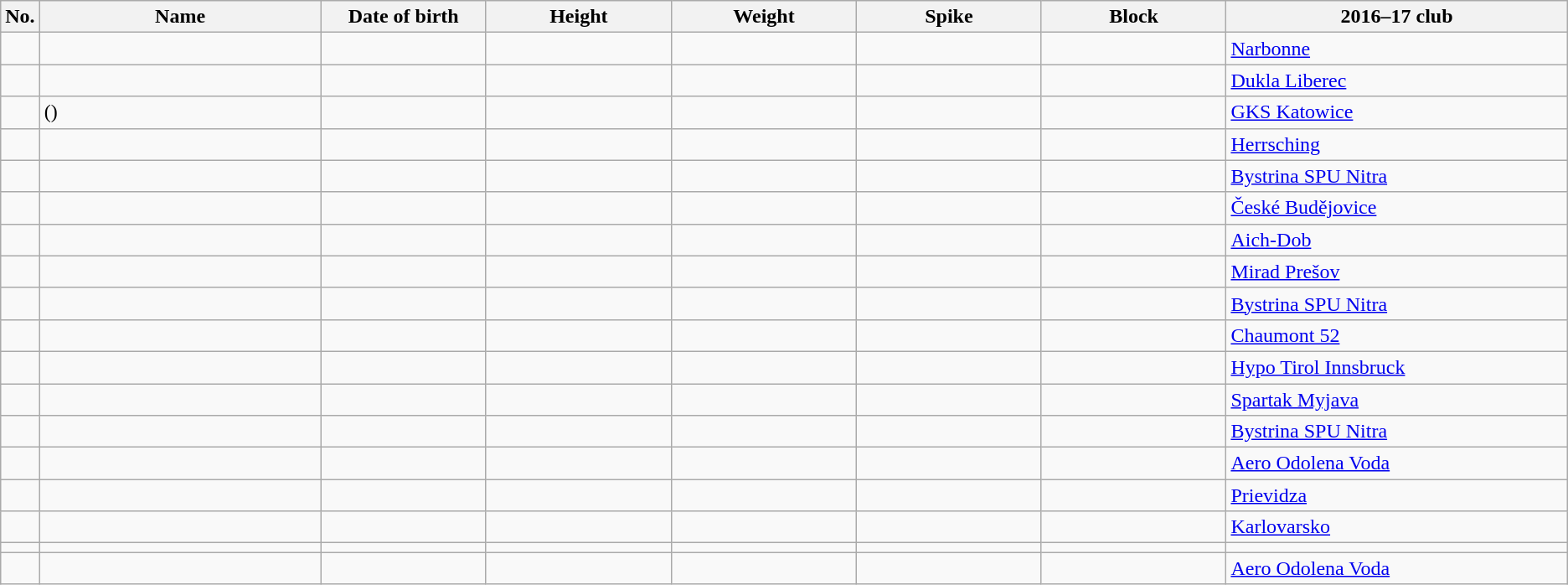<table class="wikitable sortable" style="font-size:100%; text-align:center;">
<tr>
<th>No.</th>
<th style="width:14em">Name</th>
<th style="width:8em">Date of birth</th>
<th style="width:9em">Height</th>
<th style="width:9em">Weight</th>
<th style="width:9em">Spike</th>
<th style="width:9em">Block</th>
<th style="width:17em">2016–17 club</th>
</tr>
<tr>
<td></td>
<td style="text-align:left;"></td>
<td style="text-align:right;"></td>
<td></td>
<td></td>
<td></td>
<td></td>
<td style="text-align:left;"> <a href='#'>Narbonne</a></td>
</tr>
<tr>
<td></td>
<td style="text-align:left;"></td>
<td style="text-align:right;"></td>
<td></td>
<td></td>
<td></td>
<td></td>
<td style="text-align:left;"> <a href='#'>Dukla Liberec</a></td>
</tr>
<tr>
<td></td>
<td style="text-align:left;"> ()</td>
<td style="text-align:right;"></td>
<td></td>
<td></td>
<td></td>
<td></td>
<td style="text-align:left;"> <a href='#'>GKS Katowice</a></td>
</tr>
<tr>
<td></td>
<td style="text-align:left;"></td>
<td style="text-align:right;"></td>
<td></td>
<td></td>
<td></td>
<td></td>
<td style="text-align:left;"> <a href='#'>Herrsching</a></td>
</tr>
<tr>
<td></td>
<td style="text-align:left;"></td>
<td style="text-align:right;"></td>
<td></td>
<td></td>
<td></td>
<td></td>
<td style="text-align:left;"> <a href='#'>Bystrina SPU Nitra</a></td>
</tr>
<tr>
<td></td>
<td style="text-align:left;"></td>
<td style="text-align:right;"></td>
<td></td>
<td></td>
<td></td>
<td></td>
<td style="text-align:left;"> <a href='#'>České Budějovice</a></td>
</tr>
<tr>
<td></td>
<td style="text-align:left;"></td>
<td style="text-align:right;"></td>
<td></td>
<td></td>
<td></td>
<td></td>
<td style="text-align:left;"> <a href='#'>Aich-Dob</a></td>
</tr>
<tr>
<td></td>
<td style="text-align:left;"></td>
<td style="text-align:right;"></td>
<td></td>
<td></td>
<td></td>
<td></td>
<td style="text-align:left;"> <a href='#'>Mirad Prešov</a></td>
</tr>
<tr>
<td></td>
<td style="text-align:left;"></td>
<td style="text-align:right;"></td>
<td></td>
<td></td>
<td></td>
<td></td>
<td style="text-align:left;"> <a href='#'>Bystrina SPU Nitra</a></td>
</tr>
<tr>
<td></td>
<td style="text-align:left;"></td>
<td style="text-align:right;"></td>
<td></td>
<td></td>
<td></td>
<td></td>
<td style="text-align:left;"> <a href='#'>Chaumont 52</a></td>
</tr>
<tr>
<td></td>
<td style="text-align:left;"></td>
<td style="text-align:right;"></td>
<td></td>
<td></td>
<td></td>
<td></td>
<td style="text-align:left;"> <a href='#'>Hypo Tirol Innsbruck</a></td>
</tr>
<tr>
<td></td>
<td style="text-align:left;"></td>
<td style="text-align:right;"></td>
<td></td>
<td></td>
<td></td>
<td></td>
<td style="text-align:left;"> <a href='#'>Spartak Myjava</a></td>
</tr>
<tr>
<td></td>
<td style="text-align:left;"></td>
<td style="text-align:right;"></td>
<td></td>
<td></td>
<td></td>
<td></td>
<td style="text-align:left;"> <a href='#'>Bystrina SPU Nitra</a></td>
</tr>
<tr>
<td></td>
<td style="text-align:left;"></td>
<td style="text-align:right;"></td>
<td></td>
<td></td>
<td></td>
<td></td>
<td style="text-align:left;"> <a href='#'>Aero Odolena Voda</a></td>
</tr>
<tr>
<td></td>
<td style="text-align:left;"></td>
<td style="text-align:right;"></td>
<td></td>
<td></td>
<td></td>
<td></td>
<td style="text-align:left;"> <a href='#'>Prievidza</a></td>
</tr>
<tr>
<td></td>
<td style="text-align:left;"></td>
<td style="text-align:right;"></td>
<td></td>
<td></td>
<td></td>
<td></td>
<td style="text-align:left;"> <a href='#'>Karlovarsko</a></td>
</tr>
<tr>
<td></td>
<td style="text-align:left;"></td>
<td style="text-align:right;"></td>
<td></td>
<td></td>
<td></td>
<td></td>
<td style="text-align:left;"></td>
</tr>
<tr>
<td></td>
<td style="text-align:left;"></td>
<td style="text-align:right;"></td>
<td></td>
<td></td>
<td></td>
<td></td>
<td style="text-align:left;"> <a href='#'>Aero Odolena Voda</a></td>
</tr>
</table>
